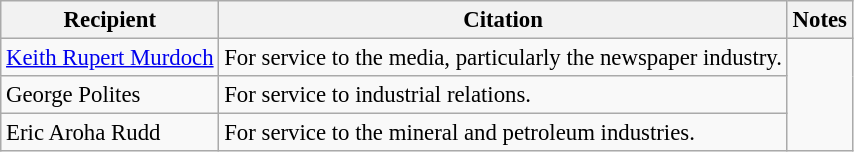<table class="wikitable" style="font-size:95%;">
<tr>
<th>Recipient</th>
<th>Citation</th>
<th>Notes</th>
</tr>
<tr>
<td><a href='#'>Keith Rupert Murdoch</a></td>
<td>For service to the media, particularly the newspaper industry.</td>
<td rowspan=3></td>
</tr>
<tr>
<td>George Polites </td>
<td>For service to industrial relations.</td>
</tr>
<tr>
<td> Eric Aroha Rudd</td>
<td>For service to the mineral and petroleum industries.</td>
</tr>
</table>
